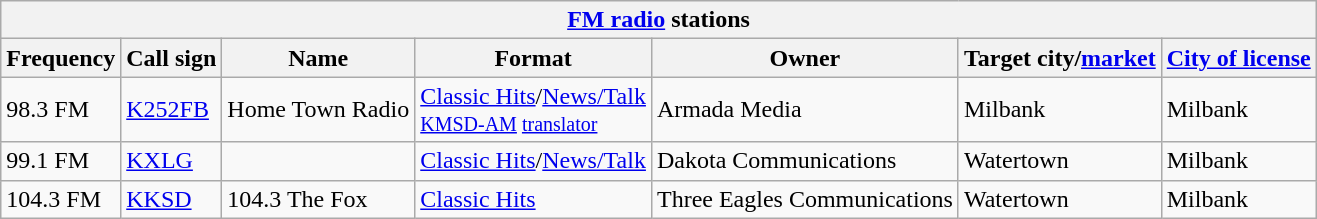<table class="wikitable">
<tr>
<th align="center" colspan="7"><strong><a href='#'>FM radio</a> stations</strong></th>
</tr>
<tr>
<th>Frequency</th>
<th>Call sign</th>
<th>Name</th>
<th>Format</th>
<th>Owner</th>
<th>Target city/<a href='#'>market</a></th>
<th><a href='#'>City of license</a></th>
</tr>
<tr>
<td>98.3 FM</td>
<td><a href='#'>K252FB</a></td>
<td>Home Town Radio</td>
<td><a href='#'>Classic Hits</a>/<a href='#'>News/Talk</a><br><small><a href='#'>KMSD-AM</a> <a href='#'>translator</a></small></td>
<td>Armada Media</td>
<td>Milbank</td>
<td>Milbank</td>
</tr>
<tr>
<td>99.1 FM</td>
<td><a href='#'>KXLG</a></td>
<td></td>
<td><a href='#'>Classic Hits</a>/<a href='#'>News/Talk</a></td>
<td>Dakota Communications</td>
<td>Watertown</td>
<td>Milbank</td>
</tr>
<tr>
<td>104.3 FM</td>
<td><a href='#'>KKSD</a></td>
<td>104.3 The Fox</td>
<td><a href='#'>Classic Hits</a></td>
<td>Three Eagles Communications</td>
<td>Watertown</td>
<td>Milbank</td>
</tr>
</table>
